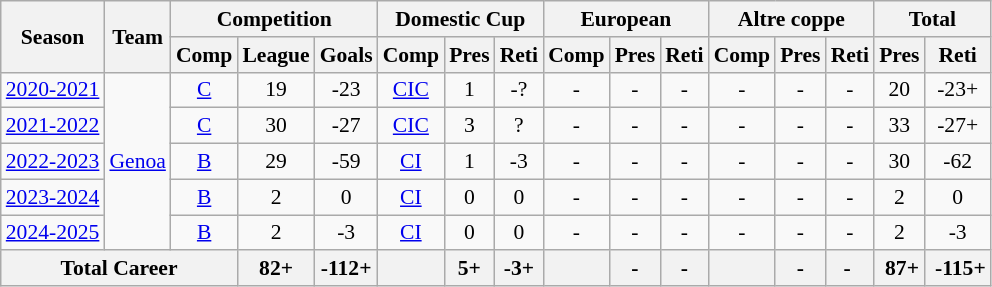<table class="wikitable center" style="text-align:center; font-size:90%">
<tr>
<th rowspan="2">Season</th>
<th rowspan="2">Team</th>
<th colspan="3">Competition</th>
<th colspan="3">Domestic Cup</th>
<th colspan="3">European</th>
<th colspan="3">Altre coppe</th>
<th colspan="2">Total</th>
</tr>
<tr>
<th>Comp</th>
<th>League</th>
<th>Goals</th>
<th>Comp</th>
<th>Pres</th>
<th>Reti</th>
<th>Comp</th>
<th>Pres</th>
<th>Reti</th>
<th>Comp</th>
<th>Pres</th>
<th>Reti</th>
<th>Pres</th>
<th>Reti</th>
</tr>
<tr>
<td><a href='#'>2020-2021</a></td>
<td rowspan="5"> <a href='#'>Genoa</a></td>
<td><a href='#'>C</a></td>
<td>19</td>
<td>-23</td>
<td><a href='#'>CIC</a></td>
<td>1</td>
<td>-?</td>
<td>-</td>
<td>-</td>
<td>-</td>
<td>-</td>
<td>-</td>
<td>-</td>
<td>20</td>
<td>-23+</td>
</tr>
<tr>
<td><a href='#'>2021-2022</a></td>
<td><a href='#'>C</a></td>
<td>30</td>
<td>-27</td>
<td><a href='#'>CIC</a></td>
<td>3</td>
<td>?</td>
<td>-</td>
<td>-</td>
<td>-</td>
<td>-</td>
<td>-</td>
<td>-</td>
<td>33</td>
<td>-27+</td>
</tr>
<tr>
<td><a href='#'>2022-2023</a></td>
<td><a href='#'>B</a></td>
<td>29</td>
<td>-59</td>
<td><a href='#'>CI</a></td>
<td>1</td>
<td>-3</td>
<td>-</td>
<td>-</td>
<td>-</td>
<td>-</td>
<td>-</td>
<td>-</td>
<td>30</td>
<td>-62</td>
</tr>
<tr>
<td><a href='#'>2023-2024</a></td>
<td><a href='#'>B</a></td>
<td>2</td>
<td>0</td>
<td><a href='#'>CI</a></td>
<td>0</td>
<td>0</td>
<td>-</td>
<td>-</td>
<td>-</td>
<td>-</td>
<td>-</td>
<td>-</td>
<td>2</td>
<td>0</td>
</tr>
<tr>
<td><a href='#'>2024-2025</a></td>
<td><a href='#'>B</a></td>
<td>2</td>
<td>-3</td>
<td><a href='#'>CI</a></td>
<td>0</td>
<td>0</td>
<td>-</td>
<td>-</td>
<td>-</td>
<td>-</td>
<td>-</td>
<td>-</td>
<td>2</td>
<td>-3</td>
</tr>
<tr>
<th colspan="3">Total Career</th>
<th>82+</th>
<th>-112+</th>
<th></th>
<th>5+</th>
<th>-3+</th>
<th></th>
<th>-</th>
<th>-</th>
<th></th>
<th>-</th>
<th>- </th>
<th> 87+</th>
<th> -115+</th>
</tr>
</table>
